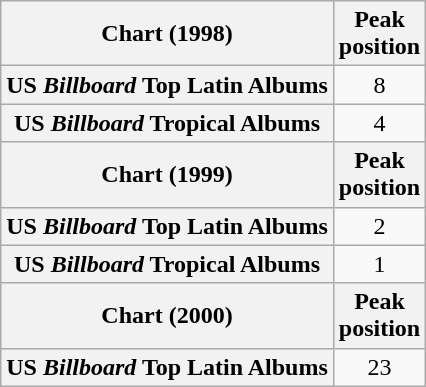<table class="wikitable sortable plainrowheaders">
<tr>
<th>Chart (1998)</th>
<th>Peak<br>position</th>
</tr>
<tr>
<th scope=row>US <em>Billboard</em> Top Latin Albums</th>
<td style="text-align:center;">8</td>
</tr>
<tr>
<th scope=row>US <em>Billboard</em> Tropical Albums</th>
<td style="text-align:center;">4</td>
</tr>
<tr>
<th>Chart (1999)</th>
<th>Peak<br>position</th>
</tr>
<tr>
<th scope=row>US <em>Billboard</em> Top Latin Albums</th>
<td style="text-align:center;">2</td>
</tr>
<tr>
<th scope=row>US <em>Billboard</em> Tropical Albums</th>
<td style="text-align:center;">1</td>
</tr>
<tr>
<th>Chart (2000)</th>
<th>Peak<br>position</th>
</tr>
<tr>
<th scope=row>US <em>Billboard</em> Top Latin Albums</th>
<td style="text-align:center;">23</td>
</tr>
</table>
